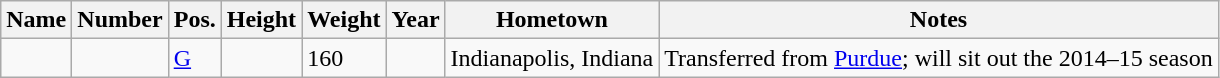<table class="wikitable sortable" border="1">
<tr>
<th>Name</th>
<th>Number</th>
<th>Pos.</th>
<th>Height</th>
<th>Weight</th>
<th>Year</th>
<th>Hometown</th>
<th class="unsortable">Notes</th>
</tr>
<tr>
<td></td>
<td></td>
<td><a href='#'>G</a></td>
<td></td>
<td>160</td>
<td></td>
<td>Indianapolis, Indiana</td>
<td>Transferred from <a href='#'>Purdue</a>; will sit out the 2014–15 season</td>
</tr>
</table>
